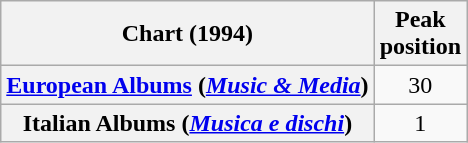<table class="wikitable sortable plainrowheaders" style="text-align:center">
<tr>
<th scope="col">Chart (1994)</th>
<th scope="col">Peak<br>position</th>
</tr>
<tr>
<th scope="row"><a href='#'>European Albums</a> (<em><a href='#'>Music & Media</a></em>)</th>
<td>30</td>
</tr>
<tr>
<th scope="row">Italian Albums (<em><a href='#'>Musica e dischi</a></em>)</th>
<td>1</td>
</tr>
</table>
